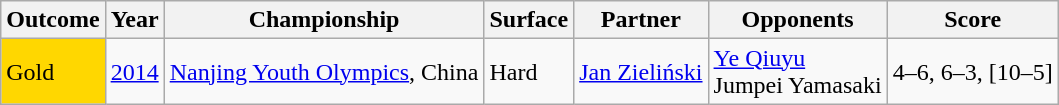<table class="sortable wikitable">
<tr>
<th>Outcome</th>
<th>Year</th>
<th>Championship</th>
<th>Surface</th>
<th>Partner</th>
<th>Opponents</th>
<th>Score</th>
</tr>
<tr>
<td bgcolor=gold>Gold</td>
<td><a href='#'>2014</a></td>
<td><a href='#'>Nanjing Youth Olympics</a>, China</td>
<td>Hard</td>
<td> <a href='#'>Jan Zieliński</a></td>
<td> <a href='#'>Ye Qiuyu</a> <br>  Jumpei Yamasaki</td>
<td>4–6, 6–3, [10–5]</td>
</tr>
</table>
